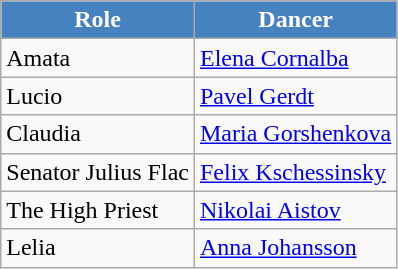<table class="wikitable" border="1">
<tr>
<th style="background:#4682BF; color:white;">Role</th>
<th style="background:#4682BF; color:white;">Dancer</th>
</tr>
<tr>
<td>Amata</td>
<td><a href='#'>Elena Cornalba</a></td>
</tr>
<tr>
<td>Lucio</td>
<td><a href='#'>Pavel Gerdt</a></td>
</tr>
<tr>
<td>Claudia</td>
<td><a href='#'>Maria Gorshenkova</a></td>
</tr>
<tr>
<td>Senator Julius Flac</td>
<td><a href='#'>Felix Kschessinsky</a></td>
</tr>
<tr>
<td>The High Priest</td>
<td><a href='#'>Nikolai Aistov</a></td>
</tr>
<tr>
<td>Lelia</td>
<td><a href='#'>Anna Johansson</a></td>
</tr>
</table>
